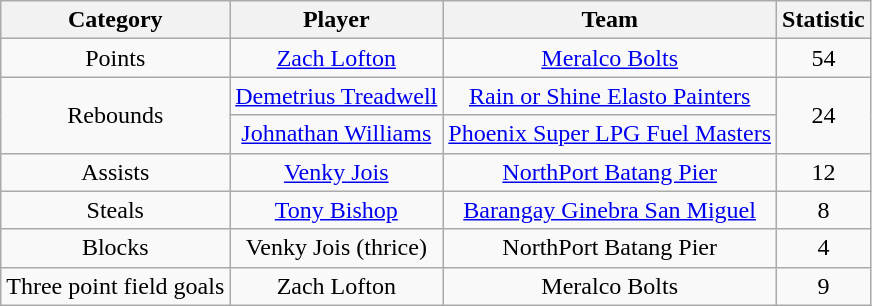<table class="wikitable" style="text-align:center">
<tr>
<th>Category</th>
<th>Player</th>
<th>Team</th>
<th>Statistic</th>
</tr>
<tr>
<td>Points</td>
<td><a href='#'>Zach Lofton</a></td>
<td><a href='#'>Meralco Bolts</a></td>
<td>54</td>
</tr>
<tr>
<td rowspan=2>Rebounds</td>
<td><a href='#'>Demetrius Treadwell</a></td>
<td><a href='#'>Rain or Shine Elasto Painters</a></td>
<td rowspan=2>24</td>
</tr>
<tr>
<td><a href='#'>Johnathan Williams</a></td>
<td><a href='#'>Phoenix Super LPG Fuel Masters</a></td>
</tr>
<tr>
<td>Assists</td>
<td><a href='#'>Venky Jois</a></td>
<td><a href='#'>NorthPort Batang Pier</a></td>
<td>12</td>
</tr>
<tr>
<td>Steals</td>
<td><a href='#'>Tony Bishop</a></td>
<td><a href='#'>Barangay Ginebra San Miguel</a></td>
<td>8</td>
</tr>
<tr>
<td>Blocks</td>
<td>Venky Jois (thrice)</td>
<td>NorthPort Batang Pier</td>
<td>4</td>
</tr>
<tr>
<td>Three point field goals</td>
<td>Zach Lofton</td>
<td>Meralco Bolts</td>
<td>9</td>
</tr>
</table>
